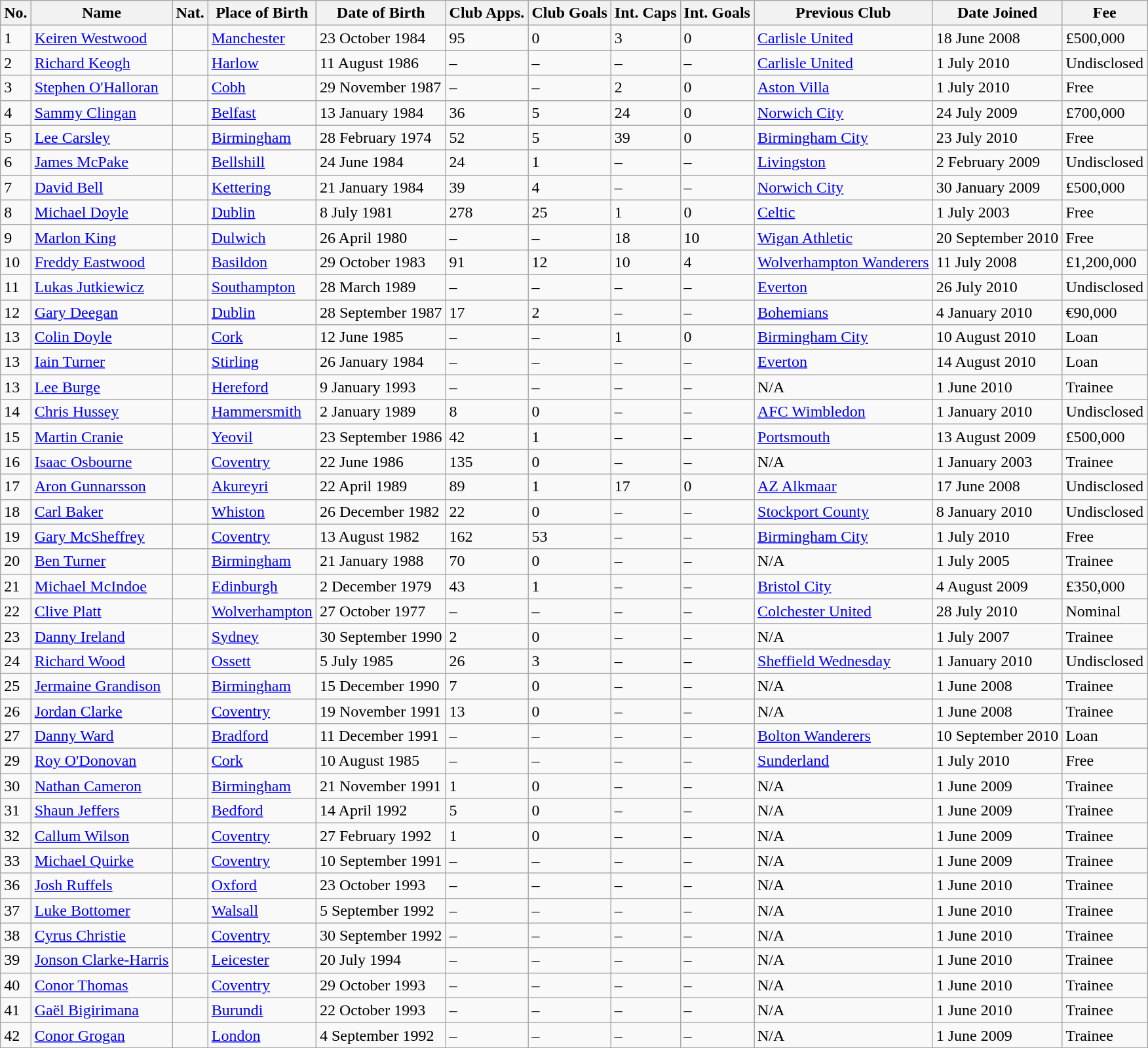<table class="wikitable"  class= style="text-align:center; font-size:95%">
<tr>
<th>No.</th>
<th>Name</th>
<th>Nat.</th>
<th>Place of Birth</th>
<th>Date of Birth</th>
<th>Club Apps.</th>
<th>Club Goals</th>
<th>Int. Caps</th>
<th>Int. Goals</th>
<th>Previous Club</th>
<th>Date Joined</th>
<th>Fee</th>
</tr>
<tr>
<td>1</td>
<td><a href='#'>Keiren Westwood</a></td>
<td></td>
<td><a href='#'>Manchester</a></td>
<td>23 October 1984</td>
<td>95</td>
<td>0</td>
<td>3</td>
<td>0</td>
<td><a href='#'>Carlisle United</a></td>
<td>18 June 2008</td>
<td>£500,000</td>
</tr>
<tr>
<td>2</td>
<td><a href='#'>Richard Keogh</a></td>
<td></td>
<td><a href='#'>Harlow</a></td>
<td>11 August 1986</td>
<td>–</td>
<td>–</td>
<td>–</td>
<td>–</td>
<td><a href='#'>Carlisle United</a></td>
<td>1 July 2010</td>
<td>Undisclosed</td>
</tr>
<tr>
<td>3</td>
<td><a href='#'>Stephen O'Halloran</a></td>
<td></td>
<td><a href='#'>Cobh</a></td>
<td>29 November 1987</td>
<td>–</td>
<td>–</td>
<td>2</td>
<td>0</td>
<td><a href='#'>Aston Villa</a></td>
<td>1 July 2010</td>
<td>Free</td>
</tr>
<tr>
<td>4</td>
<td><a href='#'>Sammy Clingan</a></td>
<td></td>
<td><a href='#'>Belfast</a></td>
<td>13 January 1984</td>
<td>36</td>
<td>5</td>
<td>24</td>
<td>0</td>
<td><a href='#'>Norwich City</a></td>
<td>24 July 2009</td>
<td>£700,000</td>
</tr>
<tr>
<td>5</td>
<td><a href='#'>Lee Carsley</a></td>
<td></td>
<td><a href='#'>Birmingham</a></td>
<td>28 February 1974</td>
<td>52</td>
<td>5</td>
<td>39</td>
<td>0</td>
<td><a href='#'>Birmingham City</a></td>
<td>23 July 2010</td>
<td>Free</td>
</tr>
<tr>
<td>6</td>
<td><a href='#'>James McPake</a></td>
<td></td>
<td><a href='#'>Bellshill</a></td>
<td>24 June 1984</td>
<td>24</td>
<td>1</td>
<td>–</td>
<td>–</td>
<td><a href='#'>Livingston</a></td>
<td>2 February 2009</td>
<td>Undisclosed</td>
</tr>
<tr>
<td>7</td>
<td><a href='#'>David Bell</a></td>
<td></td>
<td><a href='#'>Kettering</a></td>
<td>21 January 1984</td>
<td>39</td>
<td>4</td>
<td>–</td>
<td>–</td>
<td><a href='#'>Norwich City</a></td>
<td>30 January 2009</td>
<td>£500,000</td>
</tr>
<tr>
<td>8</td>
<td><a href='#'>Michael Doyle</a></td>
<td></td>
<td><a href='#'>Dublin</a></td>
<td>8 July 1981</td>
<td>278</td>
<td>25</td>
<td>1</td>
<td>0</td>
<td><a href='#'>Celtic</a></td>
<td>1 July 2003</td>
<td>Free</td>
</tr>
<tr>
<td>9</td>
<td><a href='#'>Marlon King</a></td>
<td></td>
<td><a href='#'>Dulwich</a></td>
<td>26 April 1980</td>
<td>–</td>
<td>–</td>
<td>18</td>
<td>10</td>
<td><a href='#'>Wigan Athletic</a></td>
<td>20 September 2010</td>
<td>Free</td>
</tr>
<tr>
<td>10</td>
<td><a href='#'>Freddy Eastwood</a></td>
<td></td>
<td><a href='#'>Basildon</a></td>
<td>29 October 1983</td>
<td>91</td>
<td>12</td>
<td>10</td>
<td>4</td>
<td><a href='#'>Wolverhampton Wanderers</a></td>
<td>11 July 2008</td>
<td>£1,200,000</td>
</tr>
<tr>
<td>11</td>
<td><a href='#'>Lukas Jutkiewicz</a></td>
<td></td>
<td><a href='#'>Southampton</a></td>
<td>28 March 1989</td>
<td>–</td>
<td>–</td>
<td>–</td>
<td>–</td>
<td><a href='#'>Everton</a></td>
<td>26 July 2010</td>
<td>Undisclosed</td>
</tr>
<tr>
<td>12</td>
<td><a href='#'>Gary Deegan</a></td>
<td></td>
<td><a href='#'>Dublin</a></td>
<td>28 September 1987</td>
<td>17</td>
<td>2</td>
<td>–</td>
<td>–</td>
<td><a href='#'>Bohemians</a></td>
<td>4 January 2010</td>
<td>€90,000</td>
</tr>
<tr>
<td>13</td>
<td><a href='#'>Colin Doyle</a></td>
<td></td>
<td><a href='#'>Cork</a></td>
<td>12 June 1985</td>
<td>–</td>
<td>–</td>
<td>1</td>
<td>0</td>
<td><a href='#'>Birmingham City</a></td>
<td>10 August 2010</td>
<td>Loan</td>
</tr>
<tr>
<td>13</td>
<td><a href='#'>Iain Turner</a></td>
<td></td>
<td><a href='#'>Stirling</a></td>
<td>26 January 1984</td>
<td>–</td>
<td>–</td>
<td>–</td>
<td>–</td>
<td><a href='#'>Everton</a></td>
<td>14 August 2010</td>
<td>Loan</td>
</tr>
<tr>
<td>13</td>
<td><a href='#'>Lee Burge</a></td>
<td></td>
<td><a href='#'>Hereford</a></td>
<td>9 January 1993</td>
<td>–</td>
<td>–</td>
<td>–</td>
<td>–</td>
<td>N/A</td>
<td>1 June 2010</td>
<td>Trainee</td>
</tr>
<tr>
<td>14</td>
<td><a href='#'>Chris Hussey</a></td>
<td></td>
<td><a href='#'>Hammersmith</a></td>
<td>2 January 1989</td>
<td>8</td>
<td>0</td>
<td>–</td>
<td>–</td>
<td><a href='#'>AFC Wimbledon</a></td>
<td>1 January 2010</td>
<td>Undisclosed</td>
</tr>
<tr>
<td>15</td>
<td><a href='#'>Martin Cranie</a></td>
<td></td>
<td><a href='#'>Yeovil</a></td>
<td>23 September 1986</td>
<td>42</td>
<td>1</td>
<td>–</td>
<td>–</td>
<td><a href='#'>Portsmouth</a></td>
<td>13 August 2009</td>
<td>£500,000</td>
</tr>
<tr>
<td>16</td>
<td><a href='#'>Isaac Osbourne</a></td>
<td></td>
<td><a href='#'>Coventry</a></td>
<td>22 June 1986</td>
<td>135</td>
<td>0</td>
<td>–</td>
<td>–</td>
<td>N/A</td>
<td>1 January 2003</td>
<td>Trainee</td>
</tr>
<tr>
<td>17</td>
<td><a href='#'>Aron Gunnarsson</a></td>
<td></td>
<td><a href='#'>Akureyri</a></td>
<td>22 April 1989</td>
<td>89</td>
<td>1</td>
<td>17</td>
<td>0</td>
<td><a href='#'>AZ Alkmaar</a></td>
<td>17 June 2008</td>
<td>Undisclosed</td>
</tr>
<tr>
<td>18</td>
<td><a href='#'>Carl Baker</a></td>
<td></td>
<td><a href='#'>Whiston</a></td>
<td>26 December 1982</td>
<td>22</td>
<td>0</td>
<td>–</td>
<td>–</td>
<td><a href='#'>Stockport County</a></td>
<td>8 January 2010</td>
<td>Undisclosed</td>
</tr>
<tr>
<td>19</td>
<td><a href='#'>Gary McSheffrey</a></td>
<td></td>
<td><a href='#'>Coventry</a></td>
<td>13 August 1982</td>
<td>162</td>
<td>53</td>
<td>–</td>
<td>–</td>
<td><a href='#'>Birmingham City</a></td>
<td>1 July 2010</td>
<td>Free</td>
</tr>
<tr>
<td>20</td>
<td><a href='#'>Ben Turner</a></td>
<td></td>
<td><a href='#'>Birmingham</a></td>
<td>21 January 1988</td>
<td>70</td>
<td>0</td>
<td>–</td>
<td>–</td>
<td>N/A</td>
<td>1 July 2005</td>
<td>Trainee</td>
</tr>
<tr>
<td>21</td>
<td><a href='#'>Michael McIndoe</a></td>
<td></td>
<td><a href='#'>Edinburgh</a></td>
<td>2 December 1979</td>
<td>43</td>
<td>1</td>
<td>–</td>
<td>–</td>
<td><a href='#'>Bristol City</a></td>
<td>4 August 2009</td>
<td>£350,000</td>
</tr>
<tr>
<td>22</td>
<td><a href='#'>Clive Platt</a></td>
<td></td>
<td><a href='#'>Wolverhampton</a></td>
<td>27 October 1977</td>
<td>–</td>
<td>–</td>
<td>–</td>
<td>–</td>
<td><a href='#'>Colchester United</a></td>
<td>28 July 2010</td>
<td>Nominal</td>
</tr>
<tr>
<td>23</td>
<td><a href='#'>Danny Ireland</a></td>
<td></td>
<td><a href='#'>Sydney</a></td>
<td>30 September 1990</td>
<td>2</td>
<td>0</td>
<td>–</td>
<td>–</td>
<td>N/A</td>
<td>1 July 2007</td>
<td>Trainee</td>
</tr>
<tr>
<td>24</td>
<td><a href='#'>Richard Wood</a></td>
<td></td>
<td><a href='#'>Ossett</a></td>
<td>5 July 1985</td>
<td>26</td>
<td>3</td>
<td>–</td>
<td>–</td>
<td><a href='#'>Sheffield Wednesday</a></td>
<td>1 January 2010</td>
<td>Undisclosed</td>
</tr>
<tr>
<td>25</td>
<td><a href='#'>Jermaine Grandison</a></td>
<td></td>
<td><a href='#'>Birmingham</a></td>
<td>15 December 1990</td>
<td>7</td>
<td>0</td>
<td>–</td>
<td>–</td>
<td>N/A</td>
<td>1 June 2008</td>
<td>Trainee</td>
</tr>
<tr>
<td>26</td>
<td><a href='#'>Jordan Clarke</a></td>
<td></td>
<td><a href='#'>Coventry</a></td>
<td>19 November 1991</td>
<td>13</td>
<td>0</td>
<td>–</td>
<td>–</td>
<td>N/A</td>
<td>1 June 2008</td>
<td>Trainee</td>
</tr>
<tr>
<td>27</td>
<td><a href='#'>Danny Ward</a></td>
<td></td>
<td><a href='#'>Bradford</a></td>
<td>11 December 1991</td>
<td>–</td>
<td>–</td>
<td>–</td>
<td>–</td>
<td><a href='#'>Bolton Wanderers</a></td>
<td>10 September 2010</td>
<td>Loan</td>
</tr>
<tr>
<td>29</td>
<td><a href='#'>Roy O'Donovan</a></td>
<td></td>
<td><a href='#'>Cork</a></td>
<td>10 August 1985</td>
<td>–</td>
<td>–</td>
<td>–</td>
<td>–</td>
<td><a href='#'>Sunderland</a></td>
<td>1 July 2010</td>
<td>Free</td>
</tr>
<tr>
<td>30</td>
<td><a href='#'>Nathan Cameron</a></td>
<td></td>
<td><a href='#'>Birmingham</a></td>
<td>21 November 1991</td>
<td>1</td>
<td>0</td>
<td>–</td>
<td>–</td>
<td>N/A</td>
<td>1 June 2009</td>
<td>Trainee</td>
</tr>
<tr>
<td>31</td>
<td><a href='#'>Shaun Jeffers</a></td>
<td></td>
<td><a href='#'>Bedford</a></td>
<td>14 April 1992</td>
<td>5</td>
<td>0</td>
<td>–</td>
<td>–</td>
<td>N/A</td>
<td>1 June 2009</td>
<td>Trainee</td>
</tr>
<tr>
<td>32</td>
<td><a href='#'>Callum Wilson</a></td>
<td></td>
<td><a href='#'>Coventry</a></td>
<td>27 February 1992</td>
<td>1</td>
<td>0</td>
<td>–</td>
<td>–</td>
<td>N/A</td>
<td>1 June 2009</td>
<td>Trainee</td>
</tr>
<tr>
<td>33</td>
<td><a href='#'>Michael Quirke</a></td>
<td></td>
<td><a href='#'>Coventry</a></td>
<td>10 September 1991</td>
<td>–</td>
<td>–</td>
<td>–</td>
<td>–</td>
<td>N/A</td>
<td>1 June 2009</td>
<td>Trainee</td>
</tr>
<tr>
<td>36</td>
<td><a href='#'>Josh Ruffels</a></td>
<td></td>
<td><a href='#'>Oxford</a></td>
<td>23 October 1993</td>
<td>–</td>
<td>–</td>
<td>–</td>
<td>–</td>
<td>N/A</td>
<td>1 June 2010</td>
<td>Trainee</td>
</tr>
<tr>
<td>37</td>
<td><a href='#'>Luke Bottomer</a></td>
<td></td>
<td><a href='#'>Walsall</a></td>
<td>5 September 1992</td>
<td>–</td>
<td>–</td>
<td>–</td>
<td>–</td>
<td>N/A</td>
<td>1 June 2010</td>
<td>Trainee</td>
</tr>
<tr>
<td>38</td>
<td><a href='#'>Cyrus Christie</a></td>
<td></td>
<td><a href='#'>Coventry</a></td>
<td>30 September 1992</td>
<td>–</td>
<td>–</td>
<td>–</td>
<td>–</td>
<td>N/A</td>
<td>1 June 2010</td>
<td>Trainee</td>
</tr>
<tr>
<td>39</td>
<td><a href='#'>Jonson Clarke-Harris</a></td>
<td></td>
<td><a href='#'>Leicester</a></td>
<td>20 July 1994</td>
<td>–</td>
<td>–</td>
<td>–</td>
<td>–</td>
<td>N/A</td>
<td>1 June 2010</td>
<td>Trainee</td>
</tr>
<tr>
<td>40</td>
<td><a href='#'>Conor Thomas</a></td>
<td></td>
<td><a href='#'>Coventry</a></td>
<td>29 October 1993</td>
<td>–</td>
<td>–</td>
<td>–</td>
<td>–</td>
<td>N/A</td>
<td>1 June 2010</td>
<td>Trainee</td>
</tr>
<tr>
<td>41</td>
<td><a href='#'>Gaël Bigirimana</a></td>
<td></td>
<td><a href='#'>Burundi</a></td>
<td>22 October 1993</td>
<td>–</td>
<td>–</td>
<td>–</td>
<td>–</td>
<td>N/A</td>
<td>1 June 2010</td>
<td>Trainee</td>
</tr>
<tr>
<td>42</td>
<td><a href='#'>Conor Grogan</a></td>
<td></td>
<td><a href='#'>London</a></td>
<td>4 September 1992</td>
<td>–</td>
<td>–</td>
<td>–</td>
<td>–</td>
<td>N/A</td>
<td>1 June 2009</td>
<td>Trainee</td>
</tr>
</table>
